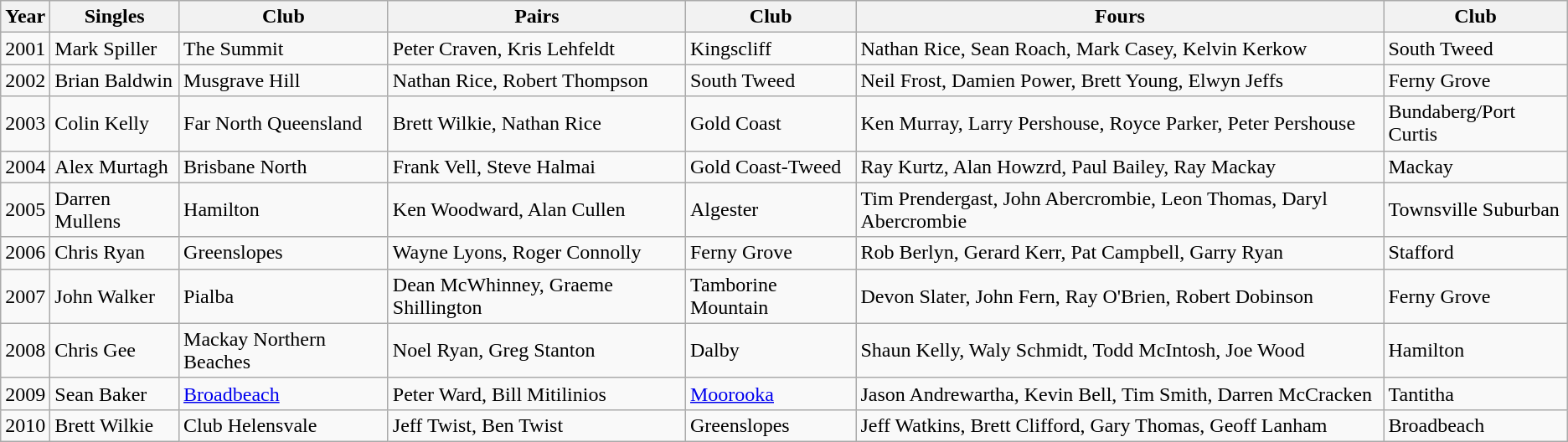<table class="wikitable">
<tr>
<th>Year</th>
<th>Singles</th>
<th>Club</th>
<th>Pairs</th>
<th>Club</th>
<th>Fours</th>
<th>Club</th>
</tr>
<tr>
<td>2001</td>
<td>Mark Spiller</td>
<td>The Summit</td>
<td>Peter Craven, Kris Lehfeldt</td>
<td>Kingscliff</td>
<td>Nathan Rice, Sean Roach, Mark Casey, Kelvin Kerkow</td>
<td>South Tweed</td>
</tr>
<tr>
<td>2002</td>
<td>Brian Baldwin</td>
<td>Musgrave Hill</td>
<td>Nathan Rice, Robert Thompson</td>
<td>South Tweed</td>
<td>Neil Frost, Damien Power, Brett Young, Elwyn Jeffs</td>
<td>Ferny Grove</td>
</tr>
<tr>
<td>2003</td>
<td>Colin Kelly</td>
<td>Far North Queensland</td>
<td>Brett Wilkie, Nathan Rice</td>
<td>Gold Coast</td>
<td>Ken Murray, Larry Pershouse, Royce Parker, Peter Pershouse</td>
<td>Bundaberg/Port Curtis</td>
</tr>
<tr>
<td>2004</td>
<td>Alex Murtagh</td>
<td>Brisbane North</td>
<td>Frank Vell, Steve Halmai</td>
<td>Gold Coast-Tweed</td>
<td>Ray Kurtz, Alan Howzrd, Paul Bailey, Ray Mackay</td>
<td>Mackay</td>
</tr>
<tr>
<td>2005</td>
<td>Darren Mullens</td>
<td>Hamilton</td>
<td>Ken Woodward, Alan Cullen</td>
<td>Algester</td>
<td>Tim Prendergast, John Abercrombie, Leon Thomas, Daryl Abercrombie</td>
<td>Townsville Suburban</td>
</tr>
<tr>
<td>2006</td>
<td>Chris Ryan</td>
<td>Greenslopes</td>
<td>Wayne Lyons, Roger Connolly</td>
<td>Ferny Grove</td>
<td>Rob Berlyn, Gerard Kerr, Pat Campbell, Garry Ryan</td>
<td>Stafford</td>
</tr>
<tr>
<td>2007</td>
<td>John Walker</td>
<td>Pialba</td>
<td>Dean McWhinney, Graeme Shillington</td>
<td>Tamborine Mountain</td>
<td>Devon Slater, John Fern, Ray O'Brien, Robert Dobinson</td>
<td>Ferny Grove</td>
</tr>
<tr>
<td>2008</td>
<td>Chris Gee</td>
<td>Mackay Northern Beaches</td>
<td>Noel Ryan, Greg Stanton</td>
<td>Dalby</td>
<td>Shaun Kelly, Waly Schmidt, Todd McIntosh, Joe Wood</td>
<td>Hamilton</td>
</tr>
<tr>
<td>2009</td>
<td>Sean Baker</td>
<td><a href='#'>Broadbeach</a></td>
<td>Peter Ward, Bill Mitilinios</td>
<td><a href='#'>Moorooka</a></td>
<td>Jason Andrewartha, Kevin Bell, Tim Smith, Darren McCracken</td>
<td>Tantitha</td>
</tr>
<tr>
<td>2010</td>
<td>Brett Wilkie</td>
<td>Club Helensvale</td>
<td>Jeff Twist, Ben Twist</td>
<td>Greenslopes</td>
<td>Jeff Watkins, Brett Clifford, Gary Thomas, Geoff Lanham</td>
<td>Broadbeach</td>
</tr>
</table>
